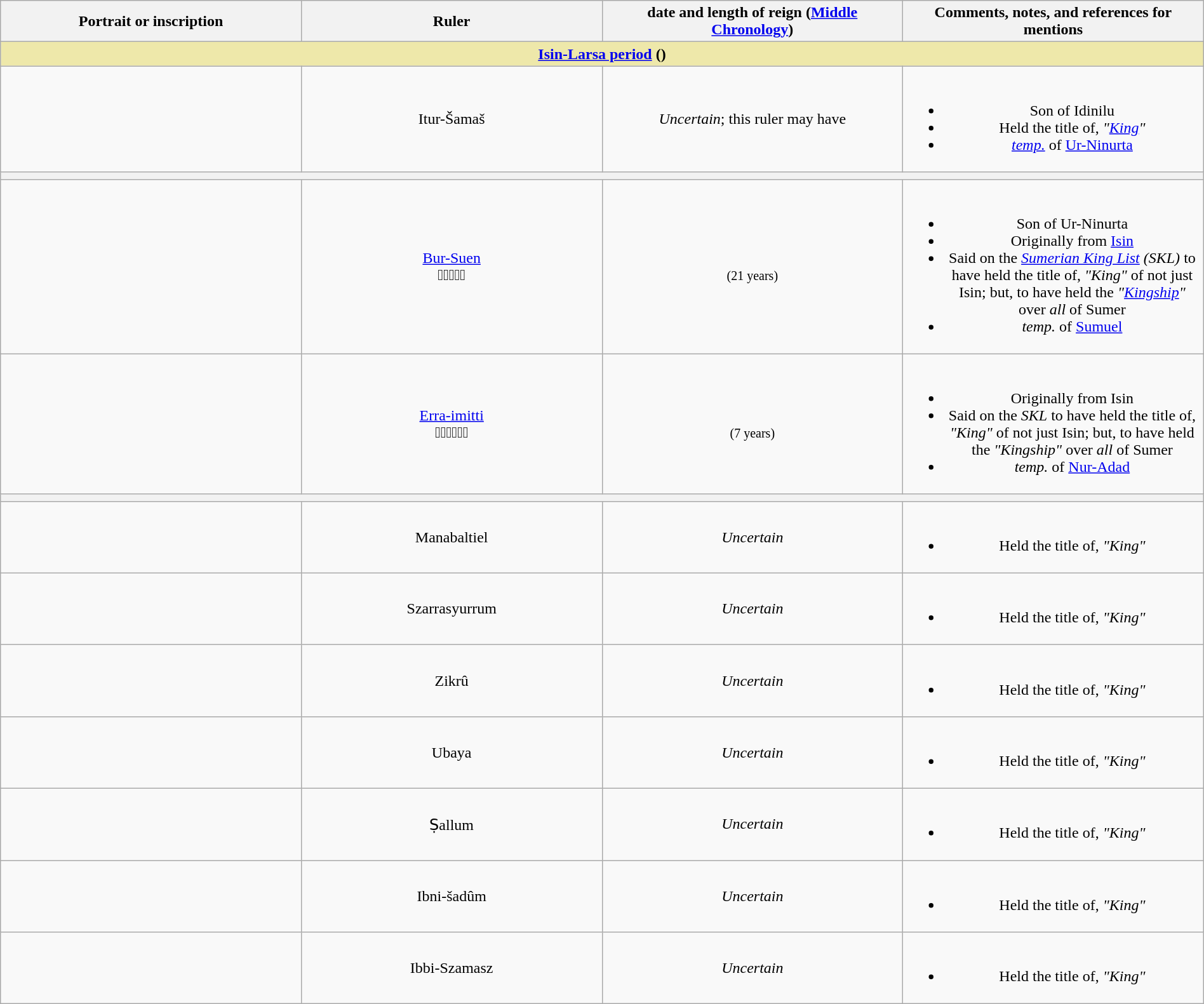<table class="wikitable"border="1"style="width:100%;text-align:center">
<tr>
<th width="25%">Portrait or inscription</th>
<th width="25%">Ruler</th>
<th width="25%"> date and length of reign (<a href='#'>Middle Chronology</a>)</th>
<th width="25%">Comments, notes, and references for mentions</th>
</tr>
<tr>
<td colspan="4"align="center"style="background-color:palegoldenrod"><strong><a href='#'>Isin-Larsa period</a> ()</strong></td>
</tr>
<tr>
<td></td>
<td>Itur-Šamaš</td>
<td><em>Uncertain</em>; this ruler may have </td>
<td><br><ul><li>Son of Idinilu</li><li>Held the title of, <em>"<a href='#'>King</a>"</em></li><li><em><a href='#'>temp.</a></em> of <a href='#'>Ur-Ninurta</a></li></ul></td>
</tr>
<tr>
<th colspan="4"></th>
</tr>
<tr>
<td></td>
<td><a href='#'>Bur-Suen</a><br>𒀭𒁓𒀭𒂗𒍪</td>
<td><br><small>(21 years)</small></td>
<td><br><ul><li>Son of Ur-Ninurta</li><li>Originally from <a href='#'>Isin</a></li><li>Said on the <em><a href='#'>Sumerian King List</a> (SKL)</em> to have held the title of, <em>"King"</em> of not just Isin; but, to have held the <em>"<a href='#'>Kingship</a>"</em> over <em>all</em> of Sumer</li><li><em>temp.</em> of <a href='#'>Sumuel</a></li></ul></td>
</tr>
<tr>
<td></td>
<td><a href='#'>Erra-imitti</a><br>𒀭𒀴𒊏𒄿𒈪𒋾</td>
<td><br><small>(7 years)</small></td>
<td><br><ul><li>Originally from Isin</li><li>Said on the <em>SKL</em> to have held the title of, <em>"King"</em> of not just Isin; but, to have held the <em>"Kingship"</em> over <em>all</em> of Sumer</li><li><em>temp.</em> of <a href='#'>Nur-Adad</a></li></ul></td>
</tr>
<tr>
<th colspan="4"></th>
</tr>
<tr>
<td></td>
<td>Manabaltiel</td>
<td><em>Uncertain</em></td>
<td><br><ul><li>Held the title of, <em>"King"</em></li></ul></td>
</tr>
<tr>
<td></td>
<td>Szarrasyurrum</td>
<td><em>Uncertain</em></td>
<td><br><ul><li>Held the title of, <em>"King"</em></li></ul></td>
</tr>
<tr>
<td></td>
<td>Zikrû</td>
<td><em>Uncertain</em></td>
<td><br><ul><li>Held the title of, <em>"King"</em></li></ul></td>
</tr>
<tr>
<td></td>
<td>Ubaya</td>
<td><em>Uncertain</em></td>
<td><br><ul><li>Held the title of, <em>"King"</em></li></ul></td>
</tr>
<tr>
<td></td>
<td>Ṣallum</td>
<td><em>Uncertain</em></td>
<td><br><ul><li>Held the title of, <em>"King"</em></li></ul></td>
</tr>
<tr>
<td></td>
<td>Ibni-šadûm</td>
<td><em>Uncertain</em></td>
<td><br><ul><li>Held the title of, <em>"King"</em></li></ul></td>
</tr>
<tr>
<td></td>
<td>Ibbi-Szamasz</td>
<td><em>Uncertain</em></td>
<td><br><ul><li>Held the title of, <em>"King"</em></li></ul></td>
</tr>
</table>
